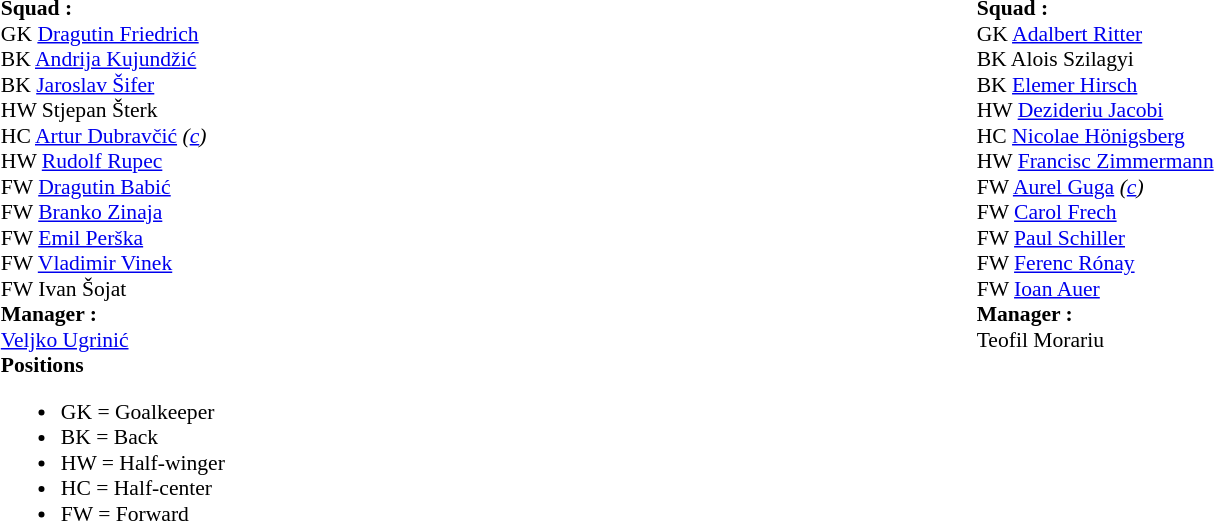<table border="0" cellspacing="0" cellpadding="0" width="100%" style="font-size:90%">
<tr>
<td width="10%"></td>
<td width="20%" valign="top" align="left"><br><strong>Squad :</strong><br>
GK  <a href='#'>Dragutin Friedrich</a><br>  		
BK  <a href='#'>Andrija Kujundžić</a><br>
BK  <a href='#'>Jaroslav Šifer</a><br>
HW  Stjepan Šterk<br> 		 	
HC  <a href='#'>Artur Dubravčić</a> <em>(<a href='#'>c</a>)</em><br>
HW  <a href='#'>Rudolf Rupec</a><br>
FW  <a href='#'>Dragutin Babić</a><br>
FW  <a href='#'>Branko Zinaja</a><br>
FW  <a href='#'>Emil Perška</a><br>	
FW  <a href='#'>Vladimir Vinek</a><br> 
FW  Ivan Šojat<br> 
<strong>Manager :</strong><br>
<a href='#'>Veljko Ugrinić</a><br><strong>Positions</strong><ul><li>GK = Goalkeeper</li><li>BK = Back</li><li>HW = Half-winger</li><li>HC = Half-center</li><li>FW = Forward</li></ul></td>
<td width="15%"></td>
<td width="23%" valign="top" align="left"><br><strong>Squad :</strong><br>
GK  <a href='#'>Adalbert Ritter</a><br>  		
BK  Alois Szilagyi<br>
BK  <a href='#'>Elemer Hirsch</a><br>
HW  <a href='#'>Dezideriu Jacobi</a><br> 		 	
HC  <a href='#'>Nicolae Hönigsberg</a><br>
HW  <a href='#'>Francisc Zimmermann</a><br>
FW  <a href='#'>Aurel Guga</a> <em>(<a href='#'>c</a>)</em><br>
FW  <a href='#'>Carol Frech</a><br>
FW  <a href='#'>Paul Schiller</a><br>	
FW  <a href='#'>Ferenc Rónay</a><br> 
FW  <a href='#'>Ioan Auer</a><br> 
<strong>Manager :</strong><br>
Teofil Morariu</td>
</tr>
</table>
